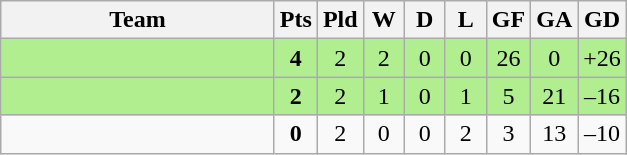<table class="wikitable" style="text-align:center;">
<tr>
<th width=175>Team</th>
<th width=20  abbr="Points">Pts</th>
<th width=20  abbr="Played">Pld</th>
<th width=20  abbr="Won">W</th>
<th width=20  abbr="Drawn">D</th>
<th width=20  abbr="Lost">L</th>
<th width=20  abbr="Goals for">GF</th>
<th width=20  abbr="Goals against">GA</th>
<th width=20  abbr="Goal difference">GD</th>
</tr>
<tr style="background: #B0EE90;">
<td align=left></td>
<td><strong>4</strong></td>
<td>2</td>
<td>2</td>
<td>0</td>
<td>0</td>
<td>26</td>
<td>0</td>
<td>+26</td>
</tr>
<tr style="background: #B0EE90;">
<td align=left></td>
<td><strong>2</strong></td>
<td>2</td>
<td>1</td>
<td>0</td>
<td>1</td>
<td>5</td>
<td>21</td>
<td>–16</td>
</tr>
<tr>
<td align=left></td>
<td><strong>0</strong></td>
<td>2</td>
<td>0</td>
<td>0</td>
<td>2</td>
<td>3</td>
<td>13</td>
<td>–10</td>
</tr>
</table>
